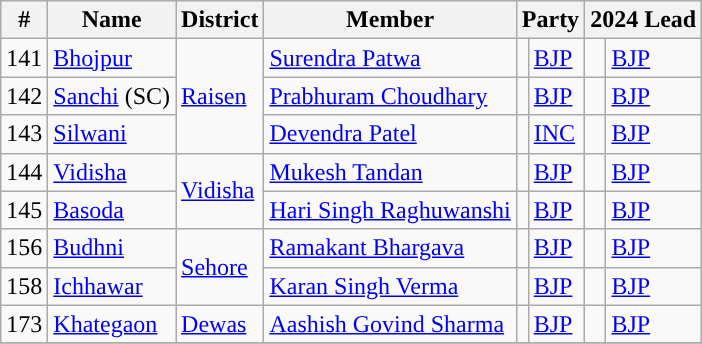<table class="wikitable sortable">
<tr>
<th>#</th>
<th>Name</th>
<th>District</th>
<th>Member</th>
<th colspan="2">Party</th>
<th colspan="2">2024 Lead</th>
</tr>
<tr>
<td>141</td>
<td><a href='#'>Bhojpur</a></td>
<td rowspan="3"><a href='#'>Raisen</a></td>
<td><a href='#'>Surendra Patwa</a></td>
<td style="background-color: "></td>
<td><a href='#'>BJP</a></td>
<td style="background-color: "></td>
<td><a href='#'>BJP</a></td>
</tr>
<tr>
<td>142</td>
<td><a href='#'>Sanchi</a> (SC)</td>
<td><a href='#'>Prabhuram Choudhary</a></td>
<td style="background-color: "></td>
<td><a href='#'>BJP</a></td>
<td style="background-color: "></td>
<td><a href='#'>BJP</a></td>
</tr>
<tr>
<td>143</td>
<td><a href='#'>Silwani</a></td>
<td><a href='#'>Devendra Patel</a></td>
<td style="background-color: "></td>
<td><a href='#'>INC</a></td>
<td style="background-color: "></td>
<td><a href='#'>BJP</a></td>
</tr>
<tr>
<td>144</td>
<td><a href='#'>Vidisha</a></td>
<td rowspan="2"><a href='#'>Vidisha</a></td>
<td><a href='#'>Mukesh Tandan</a></td>
<td style="background-color: "></td>
<td><a href='#'>BJP</a></td>
<td style="background-color: "></td>
<td><a href='#'>BJP</a></td>
</tr>
<tr>
<td>145</td>
<td><a href='#'>Basoda</a></td>
<td><a href='#'>Hari Singh Raghuwanshi</a></td>
<td style="background-color: "></td>
<td><a href='#'>BJP</a></td>
<td style="background-color: "></td>
<td><a href='#'>BJP</a></td>
</tr>
<tr>
<td>156</td>
<td><a href='#'>Budhni</a></td>
<td rowspan="2"><a href='#'>Sehore</a></td>
<td><a href='#'>Ramakant Bhargava</a></td>
<td style="background-color: "></td>
<td><a href='#'>BJP</a></td>
<td style="background-color: "></td>
<td><a href='#'>BJP</a></td>
</tr>
<tr>
<td>158</td>
<td><a href='#'>Ichhawar</a></td>
<td><a href='#'>Karan Singh Verma</a></td>
<td style="background-color: "></td>
<td><a href='#'>BJP</a></td>
<td style="background-color: "></td>
<td><a href='#'>BJP</a></td>
</tr>
<tr>
<td>173</td>
<td><a href='#'>Khategaon</a></td>
<td><a href='#'>Dewas</a></td>
<td><a href='#'>Aashish Govind Sharma</a></td>
<td style="background-color: "></td>
<td><a href='#'>BJP</a></td>
<td style="background-color: "></td>
<td><a href='#'>BJP</a></td>
</tr>
<tr>
</tr>
</table>
